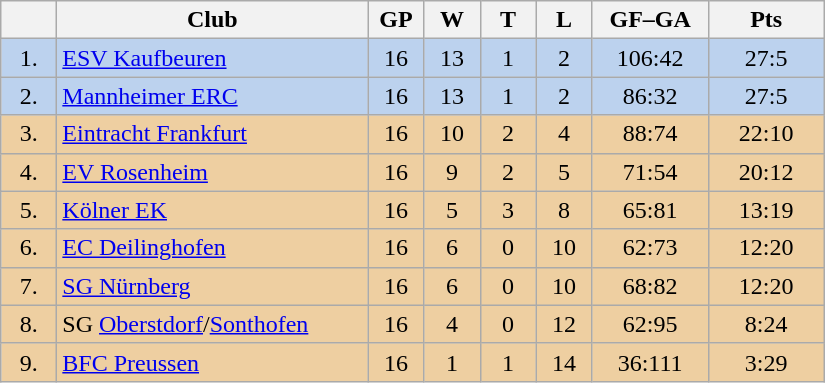<table class="wikitable">
<tr>
<th width="30"></th>
<th width="200">Club</th>
<th width="30">GP</th>
<th width="30">W</th>
<th width="30">T</th>
<th width="30">L</th>
<th width="70">GF–GA</th>
<th width="70">Pts</th>
</tr>
<tr bgcolor="#BCD2EE" align="center">
<td>1.</td>
<td align="left"><a href='#'>ESV Kaufbeuren</a></td>
<td>16</td>
<td>13</td>
<td>1</td>
<td>2</td>
<td>106:42</td>
<td>27:5</td>
</tr>
<tr bgcolor=#BCD2EE align="center">
<td>2.</td>
<td align="left"><a href='#'>Mannheimer ERC</a></td>
<td>16</td>
<td>13</td>
<td>1</td>
<td>2</td>
<td>86:32</td>
<td>27:5</td>
</tr>
<tr bgcolor=#EECFA1 align="center">
<td>3.</td>
<td align="left"><a href='#'>Eintracht Frankfurt</a></td>
<td>16</td>
<td>10</td>
<td>2</td>
<td>4</td>
<td>88:74</td>
<td>22:10</td>
</tr>
<tr bgcolor=#EECFA1 align="center">
<td>4.</td>
<td align="left"><a href='#'>EV Rosenheim</a></td>
<td>16</td>
<td>9</td>
<td>2</td>
<td>5</td>
<td>71:54</td>
<td>20:12</td>
</tr>
<tr bgcolor=#EECFA1 align="center">
<td>5.</td>
<td align="left"><a href='#'>Kölner EK</a></td>
<td>16</td>
<td>5</td>
<td>3</td>
<td>8</td>
<td>65:81</td>
<td>13:19</td>
</tr>
<tr bgcolor=#EECFA1 align="center">
<td>6.</td>
<td align="left"><a href='#'>EC Deilinghofen</a></td>
<td>16</td>
<td>6</td>
<td>0</td>
<td>10</td>
<td>62:73</td>
<td>12:20</td>
</tr>
<tr bgcolor=#EECFA1 align="center">
<td>7.</td>
<td align="left"><a href='#'>SG Nürnberg</a></td>
<td>16</td>
<td>6</td>
<td>0</td>
<td>10</td>
<td>68:82</td>
<td>12:20</td>
</tr>
<tr bgcolor=#EECFA1 align="center">
<td>8.</td>
<td align="left">SG <a href='#'>Oberstdorf</a>/<a href='#'>Sonthofen</a></td>
<td>16</td>
<td>4</td>
<td>0</td>
<td>12</td>
<td>62:95</td>
<td>8:24</td>
</tr>
<tr bgcolor=#EECFA1 align="center">
<td>9.</td>
<td align="left"><a href='#'>BFC Preussen</a></td>
<td>16</td>
<td>1</td>
<td>1</td>
<td>14</td>
<td>36:111</td>
<td>3:29</td>
</tr>
</table>
